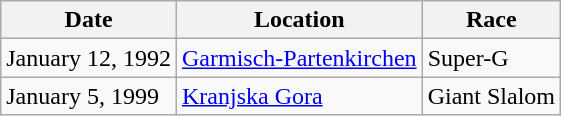<table class="wikitable">
<tr>
<th>Date</th>
<th>Location</th>
<th>Race</th>
</tr>
<tr>
<td>January 12, 1992</td>
<td> <a href='#'>Garmisch-Partenkirchen</a></td>
<td>Super-G</td>
</tr>
<tr>
<td>January 5, 1999</td>
<td> <a href='#'>Kranjska Gora</a></td>
<td>Giant Slalom</td>
</tr>
</table>
